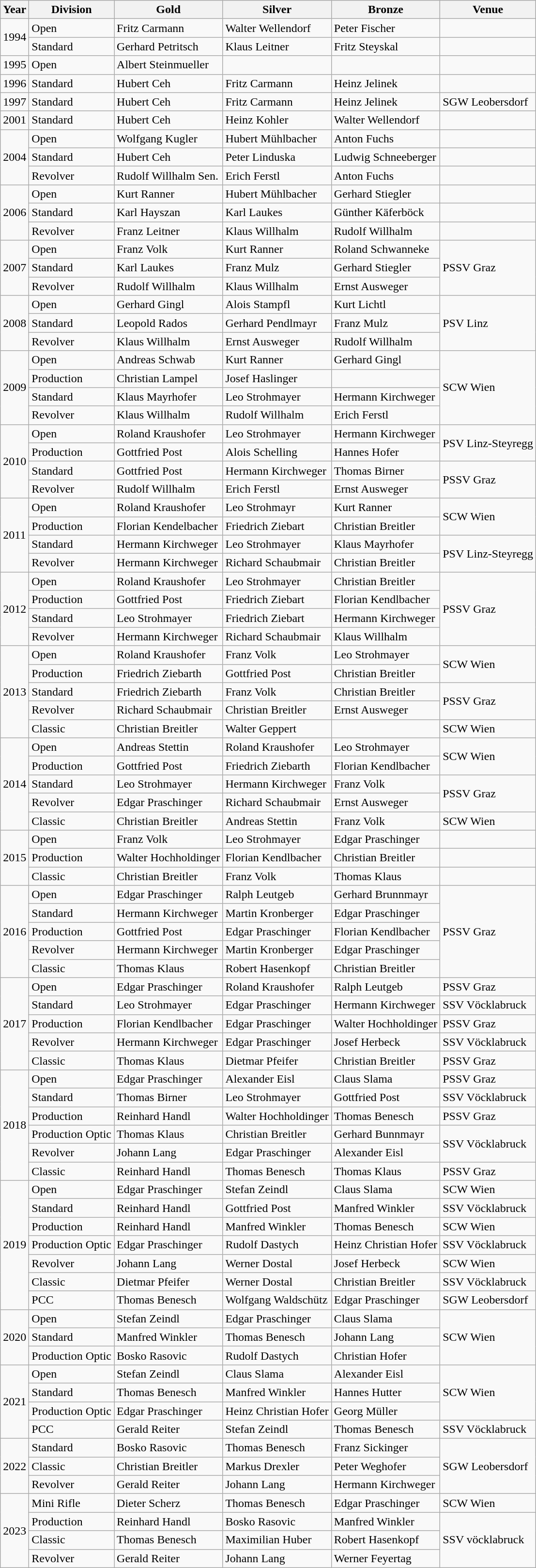<table class="wikitable sortable" style="text-align: left;">
<tr>
<th>Year</th>
<th>Division</th>
<th> Gold</th>
<th> Silver</th>
<th> Bronze</th>
<th>Venue</th>
</tr>
<tr>
<td rowspan="2">1994</td>
<td>Open</td>
<td> Fritz Carmann</td>
<td> Walter Wellendorf</td>
<td> Peter Fischer</td>
<td></td>
</tr>
<tr>
<td>Standard</td>
<td> Gerhard Petritsch</td>
<td> Klaus Leitner</td>
<td> Fritz Steyskal</td>
<td></td>
</tr>
<tr>
<td>1995</td>
<td>Open</td>
<td> Albert Steinmueller</td>
<td></td>
<td></td>
<td></td>
</tr>
<tr>
<td>1996</td>
<td>Standard</td>
<td> Hubert Ceh</td>
<td> Fritz Carmann</td>
<td> Heinz Jelinek</td>
<td></td>
</tr>
<tr>
<td>1997</td>
<td>Standard</td>
<td> Hubert Ceh</td>
<td> Fritz Carmann</td>
<td> Heinz Jelinek</td>
<td>SGW Leobersdorf</td>
</tr>
<tr>
<td>2001</td>
<td>Standard</td>
<td> Hubert Ceh</td>
<td> Heinz Kohler</td>
<td> Walter Wellendorf</td>
<td></td>
</tr>
<tr>
<td rowspan="3">2004</td>
<td>Open</td>
<td> Wolfgang Kugler</td>
<td> Hubert Mühlbacher</td>
<td> Anton Fuchs</td>
<td></td>
</tr>
<tr>
<td>Standard</td>
<td> Hubert Ceh</td>
<td> Peter Linduska</td>
<td> Ludwig Schneeberger</td>
<td></td>
</tr>
<tr>
<td>Revolver</td>
<td> Rudolf Willhalm Sen.</td>
<td> Erich Ferstl</td>
<td> Anton Fuchs</td>
<td></td>
</tr>
<tr>
<td rowspan="3">2006</td>
<td>Open</td>
<td> Kurt Ranner</td>
<td> Hubert Mühlbacher</td>
<td> Gerhard Stiegler</td>
<td></td>
</tr>
<tr>
<td>Standard</td>
<td> Karl Hayszan</td>
<td> Karl Laukes</td>
<td> Günther Käferböck</td>
<td></td>
</tr>
<tr>
<td>Revolver</td>
<td> Franz Leitner</td>
<td> Klaus Willhalm</td>
<td>Rudolf Willhalm</td>
<td></td>
</tr>
<tr>
<td rowspan="3">2007</td>
<td>Open</td>
<td> Franz Volk</td>
<td> Kurt Ranner</td>
<td> Roland Schwanneke</td>
<td rowspan="3">PSSV Graz</td>
</tr>
<tr>
<td>Standard</td>
<td> Karl Laukes</td>
<td> Franz Mulz</td>
<td> Gerhard Stiegler</td>
</tr>
<tr>
<td>Revolver</td>
<td> Rudolf Willhalm</td>
<td> Klaus Willhalm</td>
<td> Ernst Ausweger</td>
</tr>
<tr>
<td rowspan="3">2008</td>
<td>Open</td>
<td> Gerhard Gingl</td>
<td> Alois Stampfl</td>
<td> Kurt Lichtl</td>
<td rowspan="3">PSV Linz</td>
</tr>
<tr>
<td>Standard</td>
<td> Leopold Rados</td>
<td> Gerhard Pendlmayr</td>
<td> Franz Mulz</td>
</tr>
<tr>
<td>Revolver</td>
<td> Klaus Willhalm</td>
<td> Ernst Ausweger</td>
<td> Rudolf Willhalm</td>
</tr>
<tr>
<td rowspan="4">2009</td>
<td>Open</td>
<td> Andreas Schwab</td>
<td> Kurt Ranner</td>
<td> Gerhard Gingl</td>
<td rowspan="4">SCW Wien</td>
</tr>
<tr>
<td>Production</td>
<td> Christian Lampel</td>
<td> Josef Haslinger</td>
<td></td>
</tr>
<tr>
<td>Standard</td>
<td> Klaus Mayrhofer</td>
<td> Leo Strohmayer</td>
<td> Hermann Kirchweger</td>
</tr>
<tr>
<td>Revolver</td>
<td> Klaus Willhalm</td>
<td> Rudolf Willhalm</td>
<td> Erich Ferstl</td>
</tr>
<tr>
<td rowspan="4">2010</td>
<td>Open</td>
<td> Roland Kraushofer</td>
<td> Leo Strohmayer</td>
<td> Hermann Kirchweger</td>
<td rowspan="2">PSV Linz-Steyregg</td>
</tr>
<tr>
<td>Production</td>
<td> Gottfried Post</td>
<td> Alois Schelling</td>
<td> Hannes Hofer</td>
</tr>
<tr>
<td>Standard</td>
<td> Gottfried Post</td>
<td> Hermann Kirchweger</td>
<td> Thomas Birner</td>
<td rowspan="2">PSSV Graz</td>
</tr>
<tr>
<td>Revolver</td>
<td> Rudolf Willhalm</td>
<td> Erich Ferstl</td>
<td> Ernst Ausweger</td>
</tr>
<tr>
<td rowspan="4">2011</td>
<td>Open</td>
<td> Roland Kraushofer</td>
<td> Leo Strohmayr</td>
<td> Kurt Ranner</td>
<td rowspan="2">SCW Wien</td>
</tr>
<tr>
<td>Production</td>
<td> Florian Kendelbacher</td>
<td> Friedrich Ziebart</td>
<td> Christian Breitler</td>
</tr>
<tr>
<td>Standard</td>
<td> Hermann Kirchweger</td>
<td> Leo Strohmayer</td>
<td> Klaus Mayrhofer</td>
<td rowspan="2">PSV Linz-Steyregg</td>
</tr>
<tr>
<td>Revolver</td>
<td> Hermann Kirchweger</td>
<td> Richard Schaubmair</td>
<td> Christian Breitler</td>
</tr>
<tr>
<td rowspan="4">2012</td>
<td>Open</td>
<td> Roland Kraushofer</td>
<td> Leo Strohmayer</td>
<td> Christian Breitler</td>
<td rowspan="4">PSSV Graz</td>
</tr>
<tr>
<td>Production</td>
<td> Gottfried Post</td>
<td> Friedrich Ziebart</td>
<td> Florian Kendlbacher</td>
</tr>
<tr>
<td>Standard</td>
<td> Leo Strohmayer</td>
<td> Friedrich Ziebart</td>
<td> Hermann Kirchweger</td>
</tr>
<tr>
<td>Revolver</td>
<td> Hermann Kirchweger</td>
<td> Richard Schaubmair</td>
<td> Klaus Willhalm</td>
</tr>
<tr>
<td rowspan="5">2013</td>
<td>Open</td>
<td> Roland Kraushofer</td>
<td> Franz Volk</td>
<td> Leo Strohmayer</td>
<td rowspan="2">SCW Wien</td>
</tr>
<tr>
<td>Production</td>
<td> Friedrich Ziebarth</td>
<td> Gottfried Post</td>
<td> Christian Breitler</td>
</tr>
<tr>
<td>Standard</td>
<td> Friedrich Ziebarth</td>
<td> Franz Volk</td>
<td> Christian Breitler</td>
<td rowspan="2">PSSV Graz</td>
</tr>
<tr>
<td>Revolver</td>
<td> Richard Schaubmair</td>
<td> Christian Breitler</td>
<td> Ernst Ausweger</td>
</tr>
<tr>
<td>Classic</td>
<td> Christian Breitler</td>
<td> Walter Geppert</td>
<td></td>
<td>SCW Wien</td>
</tr>
<tr>
<td rowspan="5">2014</td>
<td>Open</td>
<td> Andreas Stettin</td>
<td> Roland Kraushofer</td>
<td> Leo Strohmayer</td>
<td rowspan="2">SCW Wien</td>
</tr>
<tr>
<td>Production</td>
<td> Gottfried Post</td>
<td> Friedrich Ziebarth</td>
<td> Florian Kendlbacher</td>
</tr>
<tr>
<td>Standard</td>
<td> Leo Strohmayer</td>
<td> Hermann Kirchweger</td>
<td> Franz Volk</td>
<td rowspan="2">PSSV Graz</td>
</tr>
<tr>
<td>Revolver</td>
<td> Edgar Praschinger</td>
<td> Richard Schaubmair</td>
<td> Ernst Ausweger</td>
</tr>
<tr>
<td>Classic</td>
<td> Christian Breitler</td>
<td> Andreas Stettin</td>
<td> Franz Volk</td>
<td>SCW Wien</td>
</tr>
<tr>
<td rowspan="3">2015</td>
<td>Open</td>
<td> Franz Volk</td>
<td> Leo Strohmayer</td>
<td> Edgar Praschinger</td>
<td></td>
</tr>
<tr>
<td>Production</td>
<td> Walter Hochholdinger</td>
<td> Florian Kendlbacher</td>
<td> Christian Breitler</td>
<td></td>
</tr>
<tr>
<td>Classic</td>
<td> Christian Breitler</td>
<td> Franz Volk</td>
<td> Thomas Klaus</td>
<td></td>
</tr>
<tr>
<td rowspan="5">2016</td>
<td>Open</td>
<td> Edgar Praschinger</td>
<td> Ralph Leutgeb</td>
<td> Gerhard Brunnmayr</td>
<td rowspan="5">PSSV Graz</td>
</tr>
<tr>
<td>Standard</td>
<td> Hermann Kirchweger</td>
<td> Martin Kronberger</td>
<td> Edgar Praschinger</td>
</tr>
<tr>
<td>Production</td>
<td> Gottfried Post</td>
<td> Edgar Praschinger</td>
<td> Florian Kendlbacher</td>
</tr>
<tr>
<td>Revolver</td>
<td> Hermann Kirchweger</td>
<td> Martin Kronberger</td>
<td> Edgar Praschinger</td>
</tr>
<tr>
<td>Classic</td>
<td> Thomas Klaus</td>
<td> Robert Hasenkopf</td>
<td> Christian Breitler</td>
</tr>
<tr>
<td rowspan="5">2017</td>
<td>Open</td>
<td> Edgar Praschinger</td>
<td> Roland Kraushofer</td>
<td> Ralph Leutgeb</td>
<td>PSSV Graz</td>
</tr>
<tr>
<td>Standard</td>
<td> Leo Strohmayer</td>
<td> Edgar Praschinger</td>
<td> Hermann Kirchweger</td>
<td>SSV Vöcklabruck</td>
</tr>
<tr>
<td>Production</td>
<td> Florian Kendlbacher</td>
<td> Edgar Praschinger</td>
<td> Walter Hochholdinger</td>
<td>PSSV Graz</td>
</tr>
<tr>
<td>Revolver</td>
<td> Hermann Kirchweger</td>
<td> Edgar Praschinger</td>
<td> Josef Herbeck</td>
<td>SSV Vöcklabruck</td>
</tr>
<tr>
<td>Classic</td>
<td> Thomas Klaus</td>
<td> Dietmar Pfeifer</td>
<td> Christian Breitler</td>
<td>PSSV Graz</td>
</tr>
<tr>
<td rowspan="6">2018</td>
<td>Open</td>
<td> Edgar Praschinger</td>
<td> Alexander Eisl</td>
<td> Claus Slama</td>
<td>PSSV Graz</td>
</tr>
<tr>
<td>Standard</td>
<td> Thomas Birner</td>
<td> Leo Strohmayer</td>
<td> Gottfried Post</td>
<td>SSV Vöcklabruck</td>
</tr>
<tr>
<td>Production</td>
<td> Reinhard Handl</td>
<td> Walter Hochholdinger</td>
<td> Thomas Benesch</td>
<td>PSSV Graz</td>
</tr>
<tr>
<td>Production Optic</td>
<td> Thomas Klaus</td>
<td> Christian Breitler</td>
<td> Gerhard Bunnmayr</td>
<td rowspan="2">SSV Vöcklabruck</td>
</tr>
<tr>
<td>Revolver</td>
<td> Johann Lang</td>
<td> Edgar Praschinger</td>
<td> Alexander Eisl</td>
</tr>
<tr>
<td>Classic</td>
<td> Reinhard Handl</td>
<td> Thomas Benesch</td>
<td> Thomas Klaus</td>
<td>PSSV Graz</td>
</tr>
<tr>
<td rowspan="7">2019</td>
<td>Open</td>
<td> Edgar Praschinger</td>
<td> Stefan Zeindl</td>
<td> Claus Slama</td>
<td>SCW Wien</td>
</tr>
<tr>
<td>Standard</td>
<td> Reinhard Handl</td>
<td> Gottfried Post</td>
<td> Manfred Winkler</td>
<td>SSV Vöcklabruck</td>
</tr>
<tr>
<td>Production</td>
<td> Reinhard Handl</td>
<td> Manfred Winkler</td>
<td> Thomas Benesch</td>
<td>SCW Wien</td>
</tr>
<tr>
<td>Production Optic</td>
<td> Edgar Praschinger</td>
<td> Rudolf Dastych</td>
<td> Heinz Christian Hofer</td>
<td>SSV Vöcklabruck</td>
</tr>
<tr>
<td>Revolver</td>
<td> Johann Lang</td>
<td> Werner Dostal</td>
<td> Josef Herbeck</td>
<td>SCW Wien</td>
</tr>
<tr>
<td>Classic</td>
<td> Dietmar Pfeifer</td>
<td> Werner Dostal</td>
<td> Christian Breitler</td>
<td>SSV Vöcklabruck</td>
</tr>
<tr>
<td>PCC</td>
<td> Thomas Benesch</td>
<td> Wolfgang Waldschütz</td>
<td> Edgar Praschinger</td>
<td>SGW Leobersdorf</td>
</tr>
<tr>
<td rowspan="3">2020</td>
<td>Open</td>
<td> Stefan Zeindl</td>
<td> Edgar Praschinger</td>
<td> Claus Slama</td>
<td rowspan="3">SCW Wien</td>
</tr>
<tr>
<td>Standard</td>
<td> Manfred Winkler</td>
<td> Thomas Benesch</td>
<td> Johann Lang</td>
</tr>
<tr>
<td>Production Optic</td>
<td> Bosko Rasovic</td>
<td> Rudolf Dastych</td>
<td> Christian Hofer</td>
</tr>
<tr>
<td rowspan="4">2021</td>
<td>Open</td>
<td> Stefan Zeindl</td>
<td> Claus Slama</td>
<td> Alexander Eisl</td>
<td rowspan="3">SCW Wien</td>
</tr>
<tr>
<td>Standard</td>
<td> Thomas Benesch</td>
<td> Manfred Winkler</td>
<td> Hannes Hutter</td>
</tr>
<tr>
<td>Production Optic</td>
<td> Edgar Praschinger</td>
<td> Heinz Christian Hofer</td>
<td> Georg Müller</td>
</tr>
<tr>
<td>PCC</td>
<td> Gerald Reiter</td>
<td> Stefan Zeindl</td>
<td> Thomas Benesch</td>
<td>SSV Vöcklabruck</td>
</tr>
<tr>
<td rowspan="3">2022</td>
<td>Standard</td>
<td> Bosko Rasovic</td>
<td> Thomas Benesch</td>
<td> Franz Sickinger</td>
<td rowspan="3">SGW Leobersdorf</td>
</tr>
<tr>
<td>Classic</td>
<td> Christian Breitler</td>
<td> Markus Drexler</td>
<td> Peter Weghofer</td>
</tr>
<tr>
<td>Revolver</td>
<td> Gerald Reiter</td>
<td> Johann Lang</td>
<td> Hermann Kirchweger</td>
</tr>
<tr>
<td rowspan="4">2023</td>
<td>Mini Rifle</td>
<td> Dieter Scherz</td>
<td> Thomas Benesch</td>
<td> Edgar Praschinger</td>
<td>SCW Wien</td>
</tr>
<tr>
<td>Production</td>
<td> Reinhard Handl</td>
<td> Bosko Rasovic</td>
<td> Manfred Winkler</td>
<td rowspan="3">SSV vöcklabruck</td>
</tr>
<tr>
<td>Classic</td>
<td> Thomas Benesch</td>
<td> Maximilian Huber</td>
<td> Robert Hasenkopf</td>
</tr>
<tr>
<td>Revolver</td>
<td> Gerald Reiter</td>
<td> Johann Lang</td>
<td> Werner Feyertag</td>
</tr>
</table>
